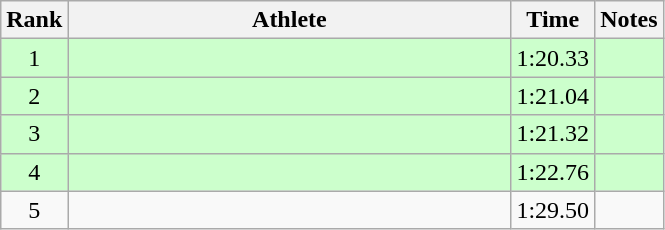<table class="wikitable" style="text-align:center">
<tr>
<th>Rank</th>
<th Style="width:18em">Athlete</th>
<th>Time</th>
<th>Notes</th>
</tr>
<tr style="background:#cfc">
<td>1</td>
<td style="text-align:left"></td>
<td>1:20.33</td>
<td></td>
</tr>
<tr style="background:#cfc">
<td>2</td>
<td style="text-align:left"></td>
<td>1:21.04</td>
<td></td>
</tr>
<tr style="background:#cfc">
<td>3</td>
<td style="text-align:left"></td>
<td>1:21.32</td>
<td></td>
</tr>
<tr style="background:#cfc">
<td>4</td>
<td style="text-align:left"></td>
<td>1:22.76</td>
<td></td>
</tr>
<tr>
<td>5</td>
<td style="text-align:left"></td>
<td>1:29.50</td>
<td></td>
</tr>
</table>
